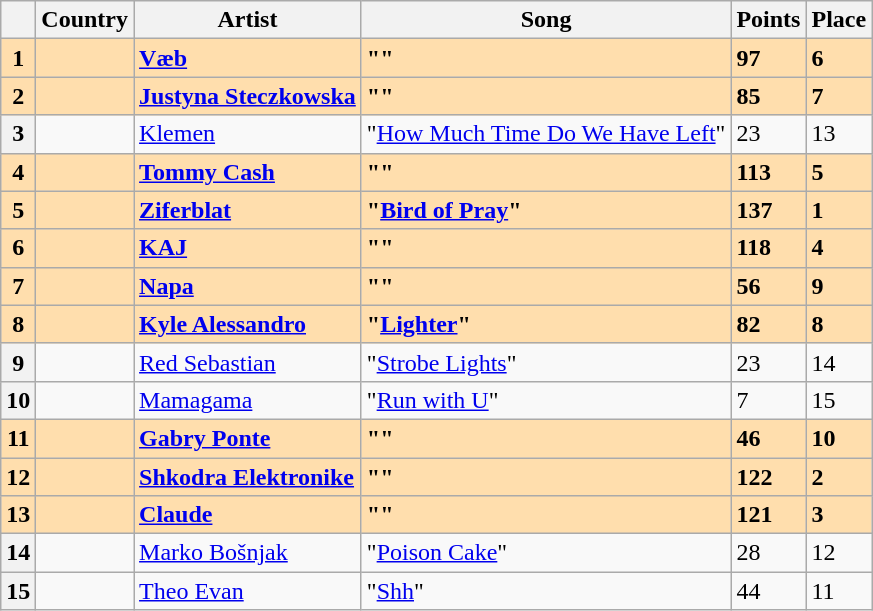<table class="sortable wikitable plainrowheaders">
<tr>
<th scope="col"></th>
<th scope="col">Country</th>
<th scope="col">Artist</th>
<th scope="col">Song</th>
<th scope="col">Points</th>
<th scope="col">Place</th>
</tr>
<tr style="font-weight: bold; background: navajowhite;">
<th scope="row" style="text-align:center; font-weight: bold; background: navajowhite;">1</th>
<td></td>
<td><a href='#'>Væb</a></td>
<td>""</td>
<td>97</td>
<td>6</td>
</tr>
<tr style="font-weight: bold; background: navajowhite;">
<th scope="row" style="text-align:center; font-weight: bold; background: navajowhite;">2</th>
<td></td>
<td><a href='#'>Justyna Steczkowska</a></td>
<td>""</td>
<td>85</td>
<td>7</td>
</tr>
<tr>
<th scope="row" style="text-align:center;">3</th>
<td></td>
<td><a href='#'>Klemen</a></td>
<td>"<a href='#'>How Much Time Do We Have Left</a>"</td>
<td>23</td>
<td>13</td>
</tr>
<tr style="font-weight: bold; background: navajowhite;">
<th scope="row" style="text-align:center; font-weight: bold; background: navajowhite;">4</th>
<td></td>
<td><a href='#'>Tommy Cash</a></td>
<td>""</td>
<td>113</td>
<td>5</td>
</tr>
<tr style="font-weight: bold; background: navajowhite;">
<th scope="row" style="text-align:center; font-weight: bold; background: navajowhite;">5</th>
<td></td>
<td><a href='#'>Ziferblat</a></td>
<td>"<a href='#'>Bird of Pray</a>"</td>
<td>137</td>
<td>1</td>
</tr>
<tr style="font-weight: bold; background: navajowhite;">
<th scope="row"  style="text-align: center; font-weight: bold; background: navajowhite;">6</th>
<td></td>
<td><a href='#'>KAJ</a></td>
<td>""</td>
<td>118</td>
<td>4</td>
</tr>
<tr style="font-weight: bold; background: navajowhite;">
<th scope="row" style="text-align:center; font-weight: bold; background: navajowhite;">7</th>
<td></td>
<td><a href='#'>Napa</a></td>
<td>""</td>
<td>56</td>
<td>9</td>
</tr>
<tr style="font-weight: bold; background: navajowhite;">
<th scope="row" style="text-align:center; font-weight: bold; background: navajowhite;">8</th>
<td></td>
<td><a href='#'>Kyle Alessandro</a></td>
<td>"<a href='#'>Lighter</a>"</td>
<td>82</td>
<td>8</td>
</tr>
<tr>
<th scope="row" style="text-align:center;">9</th>
<td></td>
<td><a href='#'>Red Sebastian</a></td>
<td>"<a href='#'>Strobe Lights</a>"</td>
<td>23</td>
<td>14</td>
</tr>
<tr>
<th scope="row" style="text-align:center;">10</th>
<td></td>
<td><a href='#'>Mamagama</a></td>
<td>"<a href='#'>Run with U</a>"</td>
<td>7</td>
<td>15</td>
</tr>
<tr style="font-weight: bold; background: navajowhite;">
<th scope="row" style="text-align:center; font-weight: bold; background: navajowhite;">11</th>
<td></td>
<td><a href='#'>Gabry Ponte</a></td>
<td>""</td>
<td>46</td>
<td>10</td>
</tr>
<tr style="font-weight: bold; background: navajowhite;">
<th scope="row" style="text-align:center; font-weight: bold; background: navajowhite;">12</th>
<td></td>
<td><a href='#'>Shkodra Elektronike</a></td>
<td>""</td>
<td>122</td>
<td>2</td>
</tr>
<tr style="font-weight: bold; background: navajowhite;">
<th scope="row" style="text-align:center; font-weight: bold; background: navajowhite;">13</th>
<td></td>
<td><a href='#'>Claude</a></td>
<td>""</td>
<td>121</td>
<td>3</td>
</tr>
<tr>
<th scope="row" style="text-align:center;">14</th>
<td></td>
<td><a href='#'>Marko Bošnjak</a></td>
<td>"<a href='#'>Poison Cake</a>"</td>
<td>28</td>
<td>12</td>
</tr>
<tr>
<th scope="row" style="text-align:center;">15</th>
<td></td>
<td><a href='#'>Theo Evan</a></td>
<td>"<a href='#'>Shh</a>"</td>
<td>44</td>
<td>11</td>
</tr>
</table>
